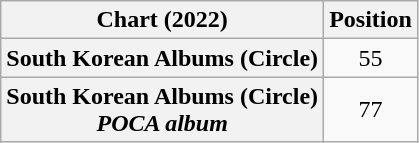<table class="wikitable plainrowheaders" style="text-align:center">
<tr>
<th scope="col">Chart (2022)</th>
<th scope="col">Position</th>
</tr>
<tr>
<th scope="row">South Korean Albums (Circle)</th>
<td>55</td>
</tr>
<tr>
<th scope="row">South Korean Albums (Circle)<br><em>POCA album</em></th>
<td>77</td>
</tr>
</table>
